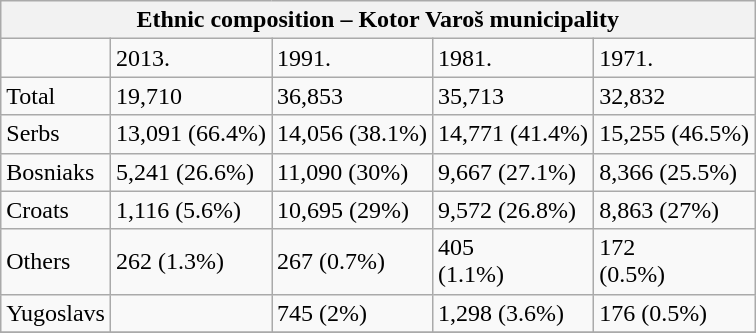<table class="wikitable">
<tr>
<th colspan="8">Ethnic composition – Kotor Varoš municipality</th>
</tr>
<tr>
<td></td>
<td>2013.</td>
<td>1991.</td>
<td>1981.</td>
<td>1971.</td>
</tr>
<tr>
<td>Total</td>
<td>19,710</td>
<td>36,853</td>
<td>35,713</td>
<td>32,832</td>
</tr>
<tr>
<td>Serbs</td>
<td>13,091 (66.4%)</td>
<td>14,056 (38.1%)</td>
<td>14,771 (41.4%)</td>
<td>15,255 (46.5%)</td>
</tr>
<tr>
<td>Bosniaks</td>
<td>5,241 (26.6%)</td>
<td>11,090 (30%)</td>
<td>9,667 (27.1%)</td>
<td>8,366 (25.5%)</td>
</tr>
<tr>
<td>Croats</td>
<td>1,116 (5.6%)</td>
<td>10,695 (29%)</td>
<td>9,572 (26.8%)</td>
<td>8,863 (27%)</td>
</tr>
<tr>
<td>Others</td>
<td>262 (1.3%)</td>
<td>267 (0.7%)</td>
<td>405<br>(1.1%)</td>
<td>172<br>(0.5%)</td>
</tr>
<tr>
<td>Yugoslavs</td>
<td></td>
<td>745 (2%)</td>
<td>1,298 (3.6%)</td>
<td>176 (0.5%)</td>
</tr>
<tr>
</tr>
</table>
